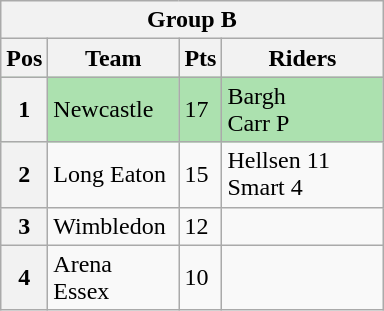<table class="wikitable">
<tr>
<th colspan="4">Group B</th>
</tr>
<tr>
<th width=20>Pos</th>
<th width=80>Team</th>
<th width=20>Pts</th>
<th width=100>Riders</th>
</tr>
<tr style="background:#ACE1AF;">
<th>1</th>
<td>Newcastle</td>
<td>17</td>
<td>Bargh<br>Carr P</td>
</tr>
<tr>
<th>2</th>
<td>Long Eaton</td>
<td>15</td>
<td>Hellsen 11<br>Smart 4</td>
</tr>
<tr>
<th>3</th>
<td>Wimbledon</td>
<td>12</td>
<td></td>
</tr>
<tr>
<th>4</th>
<td>Arena Essex</td>
<td>10</td>
<td></td>
</tr>
</table>
